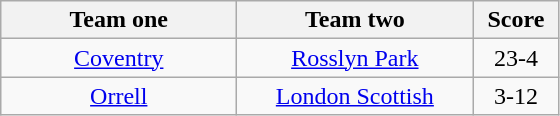<table class="wikitable" style="text-align: center">
<tr>
<th width=150>Team one</th>
<th width=150>Team two</th>
<th width=50>Score</th>
</tr>
<tr>
<td><a href='#'>Coventry</a></td>
<td><a href='#'>Rosslyn Park</a></td>
<td>23-4</td>
</tr>
<tr>
<td><a href='#'>Orrell</a></td>
<td><a href='#'>London Scottish</a></td>
<td>3-12</td>
</tr>
</table>
